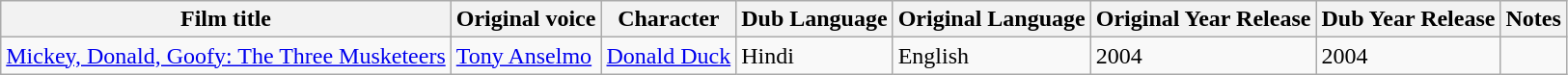<table class="wikitable">
<tr>
<th>Film title</th>
<th>Original voice</th>
<th>Character</th>
<th>Dub Language</th>
<th>Original Language</th>
<th>Original Year Release</th>
<th>Dub Year Release</th>
<th>Notes</th>
</tr>
<tr>
<td><a href='#'>Mickey, Donald, Goofy: The Three Musketeers</a></td>
<td><a href='#'>Tony Anselmo</a></td>
<td><a href='#'>Donald Duck</a></td>
<td>Hindi</td>
<td>English</td>
<td>2004</td>
<td>2004</td>
<td></td>
</tr>
</table>
